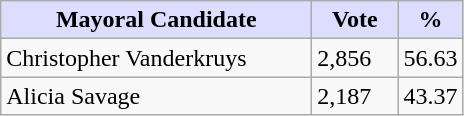<table class="wikitable">
<tr>
<th style="background:#ddf; width:200px;">Mayoral Candidate </th>
<th style="background:#ddf; width:50px;">Vote</th>
<th style="background:#ddf; width:30px;">%</th>
</tr>
<tr>
<td>Christopher Vanderkruys</td>
<td>2,856</td>
<td>56.63</td>
</tr>
<tr>
<td>Alicia Savage</td>
<td>2,187</td>
<td>43.37</td>
</tr>
</table>
